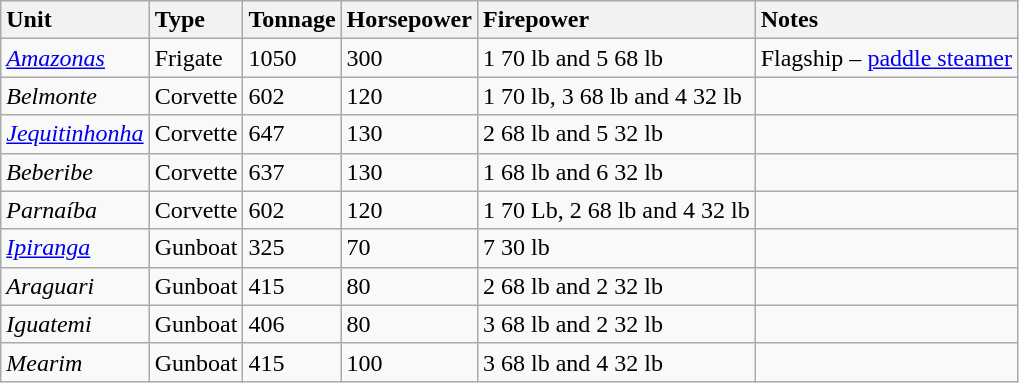<table class="wikitable">
<tr>
<th style="text-align: left;">Unit</th>
<th style="text-align: left;">Type</th>
<th style="text-align: left;">Tonnage</th>
<th style="text-align: left;">Horsepower</th>
<th style="text-align: left;">Firepower</th>
<th style="text-align: left;">Notes</th>
</tr>
<tr>
<td><em><a href='#'>Amazonas</a></em></td>
<td>Frigate</td>
<td>1050</td>
<td>300</td>
<td>1 70 lb and 5 68 lb</td>
<td>Flagship – <a href='#'>paddle steamer</a></td>
</tr>
<tr>
<td><em>Belmonte</em></td>
<td>Corvette</td>
<td>602</td>
<td>120</td>
<td>1 70 lb, 3 68 lb and 4 32 lb</td>
<td></td>
</tr>
<tr>
<td><em><a href='#'>Jequitinhonha</a></em></td>
<td>Corvette</td>
<td>647</td>
<td>130</td>
<td>2 68 lb and 5 32 lb</td>
<td></td>
</tr>
<tr>
<td><em>Beberibe</em></td>
<td>Corvette</td>
<td>637</td>
<td>130</td>
<td>1 68 lb and 6 32 lb</td>
<td></td>
</tr>
<tr>
<td><em>Parnaíba</em></td>
<td>Corvette</td>
<td>602</td>
<td>120</td>
<td>1 70 Lb, 2 68 lb and 4 32 lb</td>
<td></td>
</tr>
<tr>
<td><em><a href='#'>Ipiranga</a></em></td>
<td>Gunboat</td>
<td>325</td>
<td>70</td>
<td>7 30 lb</td>
<td></td>
</tr>
<tr>
<td><em>Araguari</em></td>
<td>Gunboat</td>
<td>415</td>
<td>80</td>
<td>2 68 lb and 2 32 lb</td>
<td></td>
</tr>
<tr>
<td><em>Iguatemi</em></td>
<td>Gunboat</td>
<td>406</td>
<td>80</td>
<td>3 68 lb and 2 32 lb</td>
<td></td>
</tr>
<tr>
<td><em>Mearim</em></td>
<td>Gunboat</td>
<td>415</td>
<td>100</td>
<td>3 68 lb and 4 32 lb</td>
<td></td>
</tr>
</table>
